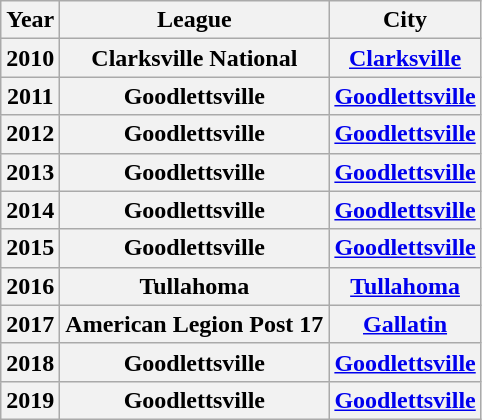<table class="wikitable">
<tr>
<th>Year</th>
<th>League</th>
<th>City</th>
</tr>
<tr>
<th>2010</th>
<th>Clarksville National</th>
<th><a href='#'>Clarksville</a></th>
</tr>
<tr>
<th>2011</th>
<th>Goodlettsville</th>
<th><a href='#'>Goodlettsville</a></th>
</tr>
<tr>
<th>2012</th>
<th>Goodlettsville</th>
<th><a href='#'>Goodlettsville</a></th>
</tr>
<tr>
<th>2013</th>
<th>Goodlettsville</th>
<th><a href='#'>Goodlettsville</a></th>
</tr>
<tr>
<th>2014</th>
<th>Goodlettsville</th>
<th><a href='#'>Goodlettsville</a></th>
</tr>
<tr>
<th>2015</th>
<th>Goodlettsville</th>
<th><a href='#'>Goodlettsville</a></th>
</tr>
<tr>
<th>2016</th>
<th>Tullahoma</th>
<th><a href='#'>Tullahoma</a></th>
</tr>
<tr>
<th>2017</th>
<th>American Legion Post 17</th>
<th><a href='#'>Gallatin</a></th>
</tr>
<tr>
<th>2018</th>
<th>Goodlettsville</th>
<th><a href='#'>Goodlettsville</a></th>
</tr>
<tr>
<th>2019</th>
<th>Goodlettsville</th>
<th><a href='#'>Goodlettsville</a></th>
</tr>
</table>
